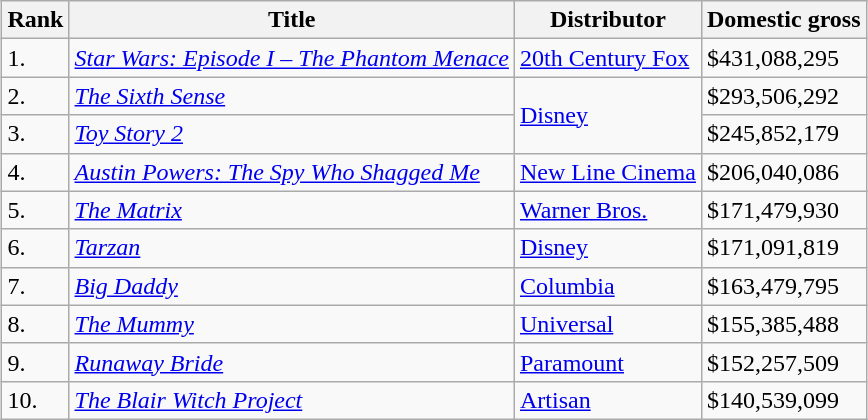<table class="wikitable sortable" style="margin:auto; margin:auto;">
<tr>
<th>Rank</th>
<th>Title</th>
<th>Distributor</th>
<th>Domestic gross</th>
</tr>
<tr>
<td>1.</td>
<td><em><a href='#'>Star Wars: Episode I – The Phantom Menace</a></em></td>
<td><a href='#'>20th Century Fox</a></td>
<td>$431,088,295</td>
</tr>
<tr>
<td>2.</td>
<td><em><a href='#'>The Sixth Sense</a></em></td>
<td rowspan="2"><a href='#'>Disney</a></td>
<td>$293,506,292</td>
</tr>
<tr>
<td>3.</td>
<td><em><a href='#'>Toy Story 2</a></em></td>
<td>$245,852,179</td>
</tr>
<tr>
<td>4.</td>
<td><em><a href='#'>Austin Powers: The Spy Who Shagged Me</a></em></td>
<td><a href='#'>New Line Cinema</a></td>
<td>$206,040,086</td>
</tr>
<tr>
<td>5.</td>
<td><em><a href='#'>The Matrix</a></em></td>
<td><a href='#'>Warner Bros.</a></td>
<td>$171,479,930</td>
</tr>
<tr>
<td>6.</td>
<td><em><a href='#'>Tarzan</a></em></td>
<td><a href='#'>Disney</a></td>
<td>$171,091,819</td>
</tr>
<tr>
<td>7.</td>
<td><em><a href='#'>Big Daddy</a></em></td>
<td><a href='#'>Columbia</a></td>
<td>$163,479,795</td>
</tr>
<tr>
<td>8.</td>
<td><em><a href='#'>The Mummy</a></em></td>
<td><a href='#'>Universal</a></td>
<td>$155,385,488</td>
</tr>
<tr>
<td>9.</td>
<td><em><a href='#'>Runaway Bride</a></em></td>
<td><a href='#'>Paramount</a></td>
<td>$152,257,509</td>
</tr>
<tr>
<td>10.</td>
<td><em><a href='#'>The Blair Witch Project</a></em></td>
<td><a href='#'>Artisan</a></td>
<td>$140,539,099</td>
</tr>
</table>
